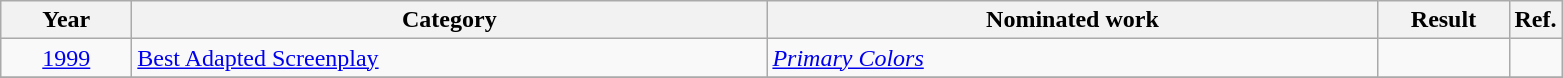<table class=wikitable>
<tr>
<th scope="col" style="width:5em;">Year</th>
<th scope="col" style="width:26em;">Category</th>
<th scope="col" style="width:25em;">Nominated work</th>
<th scope="col" style="width:5em;">Result</th>
<th>Ref.</th>
</tr>
<tr>
<td style="text-align:center;"><a href='#'>1999</a></td>
<td><a href='#'>Best Adapted Screenplay</a></td>
<td><em><a href='#'>Primary Colors</a></em></td>
<td></td>
<td align="center"></td>
</tr>
<tr>
</tr>
</table>
